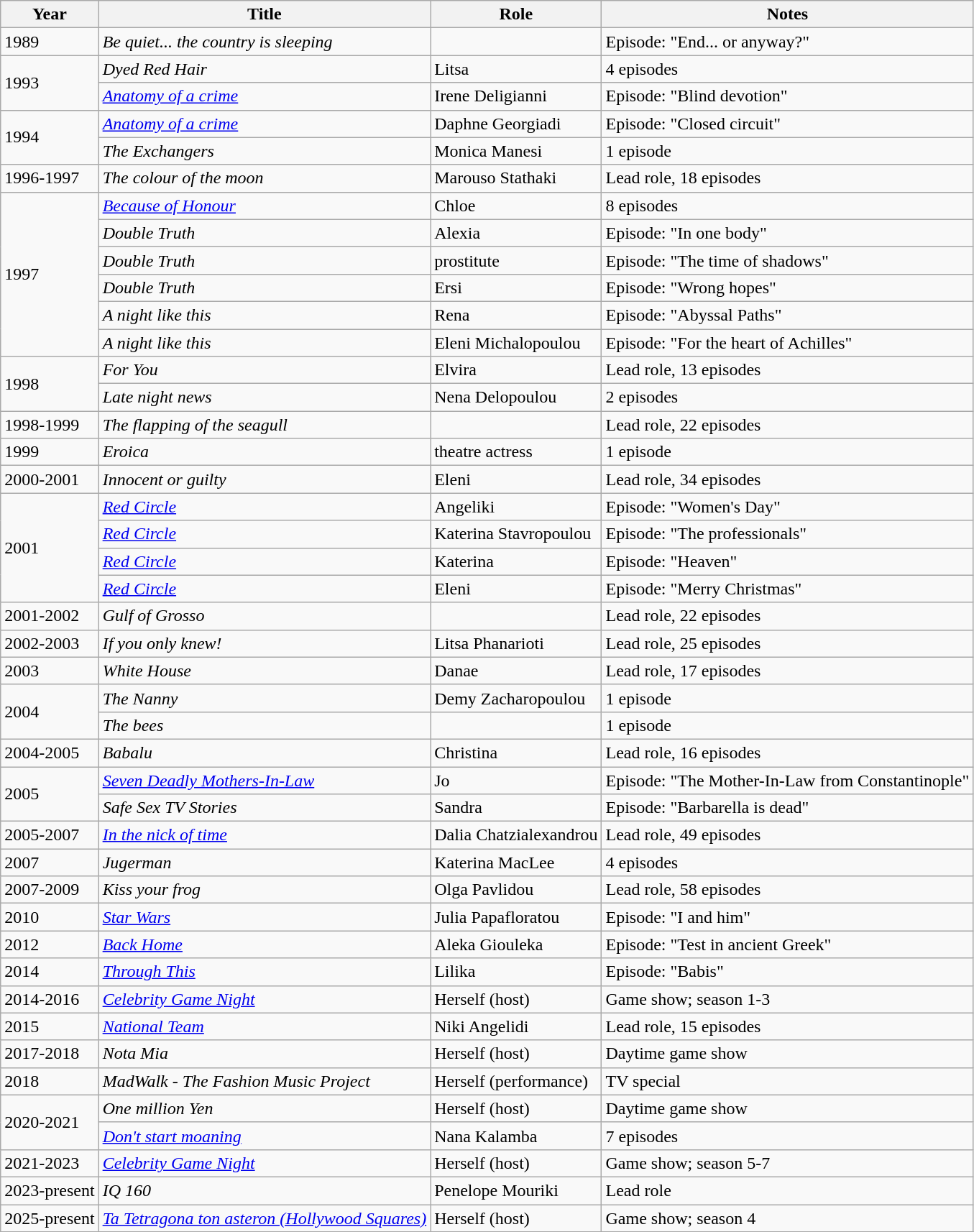<table class="wikitable sortable">
<tr>
<th>Year</th>
<th>Title</th>
<th>Role</th>
<th class="unsortable">Notes</th>
</tr>
<tr>
<td>1989</td>
<td><em>Be quiet... the country is sleeping</em></td>
<td></td>
<td>Episode: "End... or anyway?"</td>
</tr>
<tr>
<td rowspan="2">1993</td>
<td><em>Dyed Red Hair</em></td>
<td>Litsa</td>
<td>4 episodes</td>
</tr>
<tr>
<td><em><a href='#'>Anatomy of a crime</a></em></td>
<td>Irene Deligianni</td>
<td>Episode: "Blind devotion"</td>
</tr>
<tr>
<td rowspan="2">1994</td>
<td><em><a href='#'>Anatomy of a crime</a></em></td>
<td>Daphne Georgiadi</td>
<td>Episode: "Closed circuit"</td>
</tr>
<tr>
<td><em>The Exchangers</em></td>
<td>Monica Manesi</td>
<td>1 episode</td>
</tr>
<tr>
<td>1996-1997</td>
<td><em>The colour of the moon</em></td>
<td>Marouso Stathaki</td>
<td>Lead role, 18 episodes</td>
</tr>
<tr>
<td rowspan="6">1997</td>
<td><em><a href='#'>Because of Honour</a></em></td>
<td>Chloe</td>
<td>8 episodes</td>
</tr>
<tr>
<td><em>Double Truth</em></td>
<td>Alexia</td>
<td>Episode: "In one body"</td>
</tr>
<tr>
<td><em>Double Truth</em></td>
<td>prostitute</td>
<td>Episode: "The time of shadows"</td>
</tr>
<tr>
<td><em>Double Truth</em></td>
<td>Ersi</td>
<td>Episode: "Wrong hopes"</td>
</tr>
<tr>
<td><em>A night like this</em></td>
<td>Rena</td>
<td>Episode: "Abyssal Paths"</td>
</tr>
<tr>
<td><em>A night like this</em></td>
<td>Eleni Michalopoulou</td>
<td>Episode: "For the heart of Achilles"</td>
</tr>
<tr>
<td rowspan="2">1998</td>
<td><em>For You</em></td>
<td>Elvira</td>
<td>Lead role, 13 episodes</td>
</tr>
<tr>
<td><em>Late night news</em></td>
<td>Nena Delopoulou</td>
<td>2 episodes</td>
</tr>
<tr>
<td>1998-1999</td>
<td><em>The flapping of the seagull</em></td>
<td></td>
<td>Lead role, 22 episodes</td>
</tr>
<tr>
<td>1999</td>
<td><em>Eroica</em></td>
<td>theatre actress</td>
<td>1 episode</td>
</tr>
<tr>
<td>2000-2001</td>
<td><em>Innocent or guilty</em></td>
<td>Eleni</td>
<td>Lead role, 34 episodes</td>
</tr>
<tr>
<td rowspan="4">2001</td>
<td><em><a href='#'>Red Circle</a></em></td>
<td>Angeliki</td>
<td>Episode: "Women's Day"</td>
</tr>
<tr>
<td><em><a href='#'>Red Circle</a></em></td>
<td>Katerina Stavropoulou</td>
<td>Episode: "The professionals"</td>
</tr>
<tr>
<td><em><a href='#'>Red Circle</a></em></td>
<td>Katerina</td>
<td>Episode: "Heaven"</td>
</tr>
<tr>
<td><em><a href='#'>Red Circle</a></em></td>
<td>Eleni</td>
<td>Episode: "Merry Christmas"</td>
</tr>
<tr>
<td>2001-2002</td>
<td><em>Gulf of Grosso</em></td>
<td></td>
<td>Lead role, 22 episodes</td>
</tr>
<tr>
<td>2002-2003</td>
<td><em>If you only knew!</em></td>
<td>Litsa Phanarioti</td>
<td>Lead role, 25 episodes</td>
</tr>
<tr>
<td>2003</td>
<td><em>White House</em></td>
<td>Danae</td>
<td>Lead role, 17 episodes</td>
</tr>
<tr>
<td rowspan="2">2004</td>
<td><em>The Nanny</em></td>
<td>Demy Zacharopoulou</td>
<td>1 episode</td>
</tr>
<tr>
<td><em>The bees</em></td>
<td></td>
<td>1 episode</td>
</tr>
<tr>
<td>2004-2005</td>
<td><em>Babalu</em></td>
<td>Christina</td>
<td>Lead role, 16 episodes</td>
</tr>
<tr>
<td rowspan="2">2005</td>
<td><em><a href='#'>Seven Deadly Mothers-In-Law</a></em></td>
<td>Jo</td>
<td>Episode: "The Mother-In-Law from Constantinople"</td>
</tr>
<tr>
<td><em>Safe Sex TV Stories</em></td>
<td>Sandra</td>
<td>Episode: "Barbarella is dead"</td>
</tr>
<tr>
<td>2005-2007</td>
<td><em><a href='#'>In the nick of time</a></em></td>
<td>Dalia Chatzialexandrou</td>
<td>Lead role, 49 episodes</td>
</tr>
<tr>
<td>2007</td>
<td><em>Jugerman</em></td>
<td>Katerina MacLee</td>
<td>4 episodes</td>
</tr>
<tr>
<td>2007-2009</td>
<td><em>Kiss your frog</em></td>
<td>Olga Pavlidou</td>
<td>Lead role, 58 episodes</td>
</tr>
<tr>
<td>2010</td>
<td><em><a href='#'>Star Wars</a></em></td>
<td>Julia Papafloratou</td>
<td>Episode: "I and him"</td>
</tr>
<tr>
<td>2012</td>
<td><em><a href='#'>Back Home</a></em></td>
<td>Aleka Giouleka</td>
<td>Episode: "Test in ancient Greek"</td>
</tr>
<tr>
<td>2014</td>
<td><em><a href='#'>Through This</a></em></td>
<td>Lilika</td>
<td>Episode: "Babis"</td>
</tr>
<tr>
<td>2014-2016</td>
<td><em><a href='#'>Celebrity Game Night</a></em></td>
<td>Herself (host)</td>
<td>Game show; season 1-3</td>
</tr>
<tr>
<td>2015</td>
<td><em><a href='#'>National Team</a></em></td>
<td>Niki Angelidi</td>
<td>Lead role, 15 episodes</td>
</tr>
<tr>
<td>2017-2018</td>
<td><em>Nota Mia</em></td>
<td>Herself (host)</td>
<td>Daytime game show</td>
</tr>
<tr>
<td>2018</td>
<td><em>MadWalk - The Fashion Music Project</em></td>
<td>Herself (performance)</td>
<td>TV special</td>
</tr>
<tr>
<td rowspan="2">2020-2021</td>
<td><em>One million Yen</em></td>
<td>Herself (host)</td>
<td>Daytime game show</td>
</tr>
<tr>
<td><em><a href='#'>Don't start moaning</a></em></td>
<td>Nana Kalamba</td>
<td>7 episodes</td>
</tr>
<tr>
<td>2021-2023</td>
<td><em><a href='#'>Celebrity Game Night</a></em></td>
<td>Herself (host)</td>
<td>Game show; season 5-7</td>
</tr>
<tr>
<td>2023-present</td>
<td><em>IQ 160</em></td>
<td>Penelope Mouriki</td>
<td>Lead role</td>
</tr>
<tr>
<td>2025-present</td>
<td><em><a href='#'>Ta Tetragona ton asteron (Hollywood Squares)</a></em></td>
<td>Herself (host)</td>
<td>Game show; season 4</td>
</tr>
<tr>
</tr>
</table>
